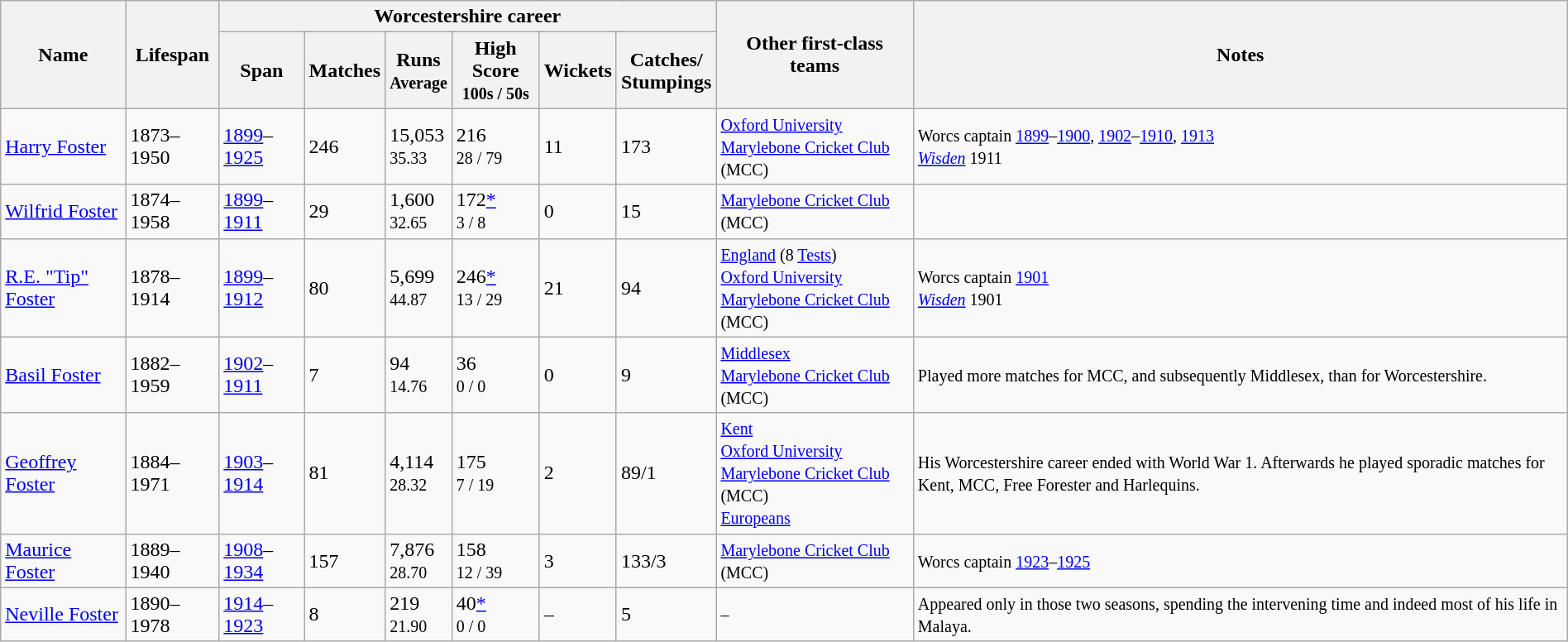<table class="wikitable" width="100%">
<tr>
<th rowspan=2>Name</th>
<th rowspan=2>Lifespan</th>
<th colspan=6>Worcestershire career</th>
<th rowspan=2>Other first-class teams</th>
<th rowspan=2>Notes</th>
</tr>
<tr>
<th>Span</th>
<th>Matches</th>
<th>Runs<br><small>Average</small></th>
<th>High Score<br><small>100s / 50s</small></th>
<th>Wickets</th>
<th>Catches/<br>Stumpings</th>
</tr>
<tr>
<td><a href='#'>Harry Foster</a></td>
<td>1873–1950</td>
<td><a href='#'>1899</a>–<a href='#'>1925</a></td>
<td>246</td>
<td>15,053<br><small>35.33</small></td>
<td>216<br><small>28 / 79</small></td>
<td>11</td>
<td>173</td>
<td><small><a href='#'>Oxford University</a><br><a href='#'>Marylebone Cricket Club</a> (MCC)</small></td>
<td><small>Worcs captain <a href='#'>1899</a>–<a href='#'>1900</a>, <a href='#'>1902</a>–<a href='#'>1910</a>, <a href='#'>1913</a><br><em><a href='#'>Wisden</a></em> 1911</small></td>
</tr>
<tr>
<td><a href='#'>Wilfrid Foster</a></td>
<td>1874–1958</td>
<td><a href='#'>1899</a>–<a href='#'>1911</a></td>
<td>29</td>
<td>1,600<br><small>32.65</small></td>
<td>172<a href='#'>*</a><br><small>3 / 8</small></td>
<td>0</td>
<td>15</td>
<td><small><a href='#'>Marylebone Cricket Club</a> (MCC)</small></td>
<td></td>
</tr>
<tr>
<td><a href='#'>R.E. "Tip" Foster</a></td>
<td>1878–1914</td>
<td><a href='#'>1899</a>–<a href='#'>1912</a></td>
<td>80</td>
<td>5,699<br><small>44.87</small></td>
<td>246<a href='#'>*</a><br><small>13 / 29</small></td>
<td>21</td>
<td>94</td>
<td><small><a href='#'>England</a> (8 <a href='#'>Tests</a>)<br><a href='#'>Oxford University</a><br><a href='#'>Marylebone Cricket Club</a> (MCC)</small></td>
<td><small>Worcs captain <a href='#'>1901</a><br><em><a href='#'>Wisden</a></em> 1901</small></td>
</tr>
<tr>
<td><a href='#'>Basil Foster</a></td>
<td>1882–1959</td>
<td><a href='#'>1902</a>–<a href='#'>1911</a></td>
<td>7</td>
<td>94<br><small>14.76</small></td>
<td>36<br><small>0 / 0</small></td>
<td>0</td>
<td>9</td>
<td><small><a href='#'>Middlesex</a><br><a href='#'>Marylebone Cricket Club</a> (MCC)</small></td>
<td><small>Played more matches for MCC, and subsequently Middlesex, than for Worcestershire.</small></td>
</tr>
<tr>
<td><a href='#'>Geoffrey Foster</a></td>
<td>1884–1971</td>
<td><a href='#'>1903</a>–<a href='#'>1914</a></td>
<td>81</td>
<td>4,114<br><small>28.32</small></td>
<td>175<br><small>7 / 19</small></td>
<td>2</td>
<td>89/1</td>
<td><small><a href='#'>Kent</a><br><a href='#'>Oxford University</a><br><a href='#'>Marylebone Cricket Club</a> (MCC)<br><a href='#'>Europeans</a></small></td>
<td><small>His Worcestershire career ended with World War 1. Afterwards he played sporadic matches for Kent, MCC, Free Forester and Harlequins.</small></td>
</tr>
<tr>
<td><a href='#'>Maurice Foster</a></td>
<td>1889–1940</td>
<td><a href='#'>1908</a>–<a href='#'>1934</a></td>
<td>157</td>
<td>7,876<br><small>28.70</small></td>
<td>158<br><small>12 / 39</small></td>
<td>3</td>
<td>133/3</td>
<td><small><a href='#'>Marylebone Cricket Club</a> (MCC)</small></td>
<td><small>Worcs captain <a href='#'>1923</a>–<a href='#'>1925</a></small></td>
</tr>
<tr>
<td><a href='#'>Neville Foster</a></td>
<td>1890–1978</td>
<td><a href='#'>1914</a>–<a href='#'>1923</a></td>
<td>8</td>
<td>219<br><small>21.90</small></td>
<td>40<a href='#'>*</a><br><small>0 / 0</small></td>
<td>–</td>
<td>5</td>
<td><small>–</small></td>
<td><small>Appeared only in those two seasons, spending the intervening time and indeed most of his life in Malaya.</small></td>
</tr>
</table>
